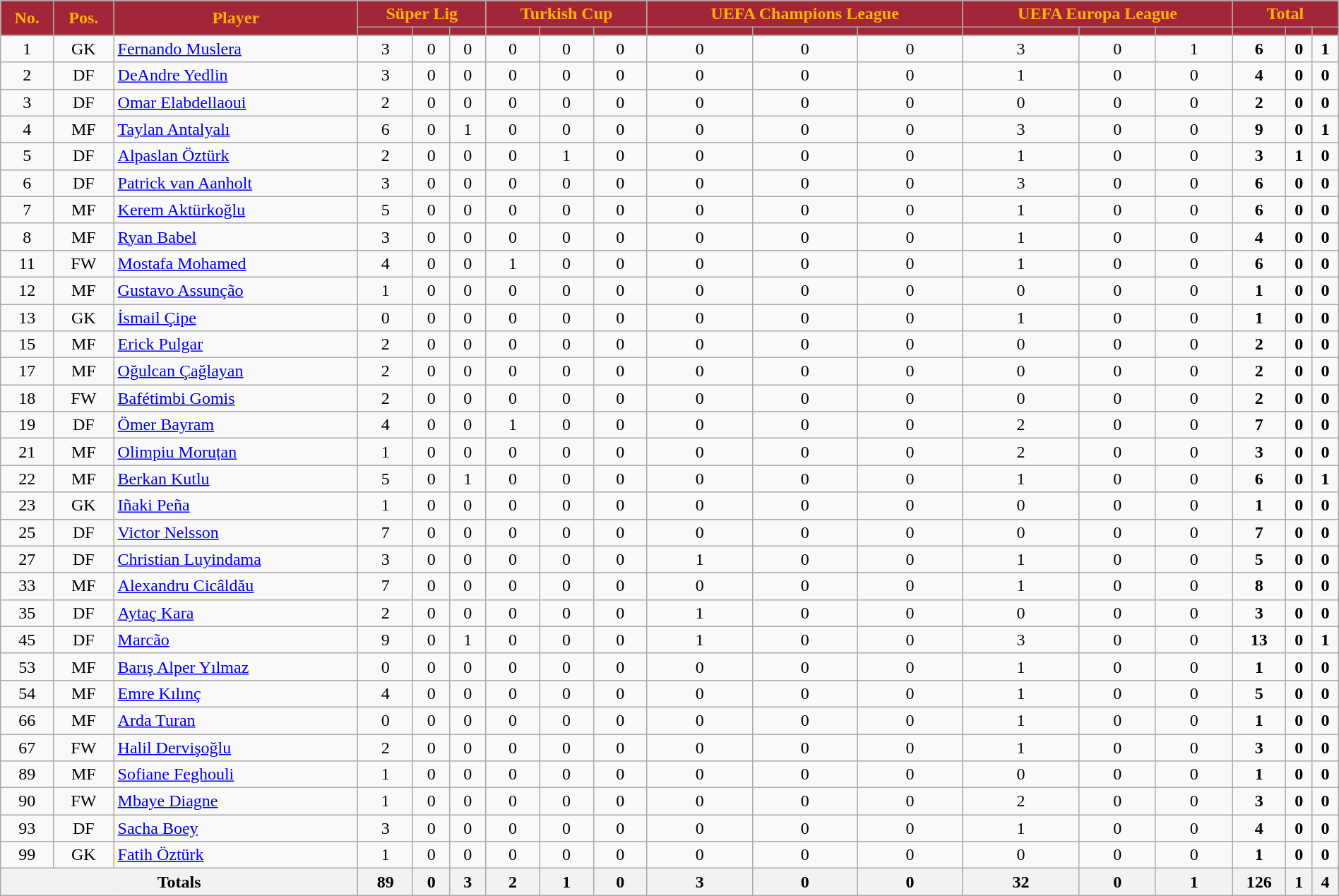<table class="wikitable sortable" style="text-align:center;width:100%;">
<tr>
<th rowspan=2 style=background-color:#A32638;color:#FFB300>No.</th>
<th rowspan=2 style=background-color:#A32638;color:#FFB300>Pos.</th>
<th rowspan=2 style=background-color:#A32638;color:#FFB300>Player</th>
<th colspan=3 style=background:#A32638;color:#FFB300>Süper Lig</th>
<th colspan=3 style=background:#A32638;color:#FFB300>Turkish Cup</th>
<th colspan=3 style=background:#A32638;color:#FFB300>UEFA Champions League</th>
<th colspan=3 style=background:#A32638;color:#FFB300>UEFA Europa League</th>
<th colspan=3 style=background:#A32638;color:#FFB300>Total</th>
</tr>
<tr>
<th style=background-color:#A32638;color:#FFB300></th>
<th style=background-color:#A32638;color:#FFB300></th>
<th style=background-color:#A32638;color:#FFB300></th>
<th style=background-color:#A32638;color:#FFB300></th>
<th style=background-color:#A32638;color:#FFB300></th>
<th style=background-color:#A32638;color:#FFB300></th>
<th style=background-color:#A32638;color:#FFB300></th>
<th style=background-color:#A32638;color:#FFB300></th>
<th style=background-color:#A32638;color:#FFB300></th>
<th style=background-color:#A32638;color:#FFB300></th>
<th style=background-color:#A32638;color:#FFB300></th>
<th style=background-color:#A32638;color:#FFB300></th>
<th style=background-color:#A32638;color:#FFB300></th>
<th style=background-color:#A32638;color:#FFB300></th>
<th style=background-color:#A32638;color:#FFB300></th>
</tr>
<tr>
<td>1</td>
<td>GK</td>
<td align=left> <a href='#'>Fernando Muslera</a></td>
<td>3</td>
<td>0</td>
<td>0</td>
<td>0</td>
<td>0</td>
<td>0</td>
<td>0</td>
<td>0</td>
<td>0</td>
<td>3</td>
<td>0</td>
<td>1</td>
<td><strong>6</strong></td>
<td><strong>0</strong></td>
<td><strong>1</strong></td>
</tr>
<tr>
<td>2</td>
<td>DF</td>
<td align=left> <a href='#'>DeAndre Yedlin</a></td>
<td>3</td>
<td>0</td>
<td>0</td>
<td>0</td>
<td>0</td>
<td>0</td>
<td>0</td>
<td>0</td>
<td>0</td>
<td>1</td>
<td>0</td>
<td>0</td>
<td><strong>4</strong></td>
<td><strong>0</strong></td>
<td><strong>0</strong></td>
</tr>
<tr>
<td>3</td>
<td>DF</td>
<td align=left> <a href='#'>Omar Elabdellaoui</a></td>
<td>2</td>
<td>0</td>
<td>0</td>
<td>0</td>
<td>0</td>
<td>0</td>
<td>0</td>
<td>0</td>
<td>0</td>
<td>0</td>
<td>0</td>
<td>0</td>
<td><strong>2</strong></td>
<td><strong>0</strong></td>
<td><strong>0</strong></td>
</tr>
<tr>
<td>4</td>
<td>MF</td>
<td align=left> <a href='#'>Taylan Antalyalı</a></td>
<td>6</td>
<td>0</td>
<td>1</td>
<td>0</td>
<td>0</td>
<td>0</td>
<td>0</td>
<td>0</td>
<td>0</td>
<td>3</td>
<td>0</td>
<td>0</td>
<td><strong>9</strong></td>
<td><strong>0</strong></td>
<td><strong>1</strong></td>
</tr>
<tr>
<td>5</td>
<td>DF</td>
<td align=left> <a href='#'>Alpaslan Öztürk</a></td>
<td>2</td>
<td>0</td>
<td>0</td>
<td>0</td>
<td>1</td>
<td>0</td>
<td>0</td>
<td>0</td>
<td>0</td>
<td>1</td>
<td>0</td>
<td>0</td>
<td><strong>3</strong></td>
<td><strong>1</strong></td>
<td><strong>0</strong></td>
</tr>
<tr>
<td>6</td>
<td>DF</td>
<td align=left> <a href='#'>Patrick van Aanholt</a></td>
<td>3</td>
<td>0</td>
<td>0</td>
<td>0</td>
<td>0</td>
<td>0</td>
<td>0</td>
<td>0</td>
<td>0</td>
<td>3</td>
<td>0</td>
<td>0</td>
<td><strong>6</strong></td>
<td><strong>0</strong></td>
<td><strong>0</strong></td>
</tr>
<tr>
<td>7</td>
<td>MF</td>
<td align=left> <a href='#'>Kerem Aktürkoğlu</a></td>
<td>5</td>
<td>0</td>
<td>0</td>
<td>0</td>
<td>0</td>
<td>0</td>
<td>0</td>
<td>0</td>
<td>0</td>
<td>1</td>
<td>0</td>
<td>0</td>
<td><strong>6</strong></td>
<td><strong>0</strong></td>
<td><strong>0</strong></td>
</tr>
<tr>
<td>8</td>
<td>MF</td>
<td align=left> <a href='#'>Ryan Babel</a></td>
<td>3</td>
<td>0</td>
<td>0</td>
<td>0</td>
<td>0</td>
<td>0</td>
<td>0</td>
<td>0</td>
<td>0</td>
<td>1</td>
<td>0</td>
<td>0</td>
<td><strong>4</strong></td>
<td><strong>0</strong></td>
<td><strong>0</strong></td>
</tr>
<tr>
<td>11</td>
<td>FW</td>
<td align=left> <a href='#'>Mostafa Mohamed</a></td>
<td>4</td>
<td>0</td>
<td>0</td>
<td>1</td>
<td>0</td>
<td>0</td>
<td>0</td>
<td>0</td>
<td>0</td>
<td>1</td>
<td>0</td>
<td>0</td>
<td><strong>6</strong></td>
<td><strong>0</strong></td>
<td><strong>0</strong></td>
</tr>
<tr>
<td>12</td>
<td>MF</td>
<td align=left> <a href='#'>Gustavo Assunção</a></td>
<td>1</td>
<td>0</td>
<td>0</td>
<td>0</td>
<td>0</td>
<td>0</td>
<td>0</td>
<td>0</td>
<td>0</td>
<td>0</td>
<td>0</td>
<td>0</td>
<td><strong>1</strong></td>
<td><strong>0</strong></td>
<td><strong>0</strong></td>
</tr>
<tr>
<td>13</td>
<td>GK</td>
<td align=left> <a href='#'>İsmail Çipe</a></td>
<td>0</td>
<td>0</td>
<td>0</td>
<td>0</td>
<td>0</td>
<td>0</td>
<td>0</td>
<td>0</td>
<td>0</td>
<td>1</td>
<td>0</td>
<td>0</td>
<td><strong>1</strong></td>
<td><strong>0</strong></td>
<td><strong>0</strong></td>
</tr>
<tr>
<td>15</td>
<td>MF</td>
<td align=left> <a href='#'>Erick Pulgar</a></td>
<td>2</td>
<td>0</td>
<td>0</td>
<td>0</td>
<td>0</td>
<td>0</td>
<td>0</td>
<td>0</td>
<td>0</td>
<td>0</td>
<td>0</td>
<td>0</td>
<td><strong>2</strong></td>
<td><strong>0</strong></td>
<td><strong>0</strong></td>
</tr>
<tr>
<td>17</td>
<td>MF</td>
<td align=left> <a href='#'>Oğulcan Çağlayan</a></td>
<td>2</td>
<td>0</td>
<td>0</td>
<td>0</td>
<td>0</td>
<td>0</td>
<td>0</td>
<td>0</td>
<td>0</td>
<td>0</td>
<td>0</td>
<td>0</td>
<td><strong>2</strong></td>
<td><strong>0</strong></td>
<td><strong>0</strong></td>
</tr>
<tr>
<td>18</td>
<td>FW</td>
<td align=left> <a href='#'>Bafétimbi Gomis</a></td>
<td>2</td>
<td>0</td>
<td>0</td>
<td>0</td>
<td>0</td>
<td>0</td>
<td>0</td>
<td>0</td>
<td>0</td>
<td>0</td>
<td>0</td>
<td>0</td>
<td><strong>2</strong></td>
<td><strong>0</strong></td>
<td><strong>0</strong></td>
</tr>
<tr>
<td>19</td>
<td>DF</td>
<td align=left> <a href='#'>Ömer Bayram</a></td>
<td>4</td>
<td>0</td>
<td>0</td>
<td>1</td>
<td>0</td>
<td>0</td>
<td>0</td>
<td>0</td>
<td>0</td>
<td>2</td>
<td>0</td>
<td>0</td>
<td><strong>7</strong></td>
<td><strong>0</strong></td>
<td><strong>0</strong></td>
</tr>
<tr>
<td>21</td>
<td>MF</td>
<td align=left> <a href='#'>Olimpiu Moruțan</a></td>
<td>1</td>
<td>0</td>
<td>0</td>
<td>0</td>
<td>0</td>
<td>0</td>
<td>0</td>
<td>0</td>
<td>0</td>
<td>2</td>
<td>0</td>
<td>0</td>
<td><strong>3</strong></td>
<td><strong>0</strong></td>
<td><strong>0</strong></td>
</tr>
<tr>
<td>22</td>
<td>MF</td>
<td align=left> <a href='#'>Berkan Kutlu</a></td>
<td>5</td>
<td>0</td>
<td>1</td>
<td>0</td>
<td>0</td>
<td>0</td>
<td>0</td>
<td>0</td>
<td>0</td>
<td>1</td>
<td>0</td>
<td>0</td>
<td><strong>6</strong></td>
<td><strong>0</strong></td>
<td><strong>1</strong></td>
</tr>
<tr>
<td>23</td>
<td>GK</td>
<td align=left> <a href='#'>Iñaki Peña</a></td>
<td>1</td>
<td>0</td>
<td>0</td>
<td>0</td>
<td>0</td>
<td>0</td>
<td>0</td>
<td>0</td>
<td>0</td>
<td>0</td>
<td>0</td>
<td>0</td>
<td><strong>1</strong></td>
<td><strong>0</strong></td>
<td><strong>0</strong></td>
</tr>
<tr>
<td>25</td>
<td>DF</td>
<td align=left> <a href='#'>Victor Nelsson</a></td>
<td>7</td>
<td>0</td>
<td>0</td>
<td>0</td>
<td>0</td>
<td>0</td>
<td>0</td>
<td>0</td>
<td>0</td>
<td>0</td>
<td>0</td>
<td>0</td>
<td><strong>7</strong></td>
<td><strong>0</strong></td>
<td><strong>0</strong></td>
</tr>
<tr>
<td>27</td>
<td>DF</td>
<td align=left> <a href='#'>Christian Luyindama</a></td>
<td>3</td>
<td>0</td>
<td>0</td>
<td>0</td>
<td>0</td>
<td>0</td>
<td>1</td>
<td>0</td>
<td>0</td>
<td>1</td>
<td>0</td>
<td>0</td>
<td><strong>5</strong></td>
<td><strong>0</strong></td>
<td><strong>0</strong></td>
</tr>
<tr>
<td>33</td>
<td>MF</td>
<td align=left> <a href='#'>Alexandru Cicâldău</a></td>
<td>7</td>
<td>0</td>
<td>0</td>
<td>0</td>
<td>0</td>
<td>0</td>
<td>0</td>
<td>0</td>
<td>0</td>
<td>1</td>
<td>0</td>
<td>0</td>
<td><strong>8</strong></td>
<td><strong>0</strong></td>
<td><strong>0</strong></td>
</tr>
<tr>
<td>35</td>
<td>DF</td>
<td align=left> <a href='#'>Aytaç Kara</a></td>
<td>2</td>
<td>0</td>
<td>0</td>
<td>0</td>
<td>0</td>
<td>0</td>
<td>1</td>
<td>0</td>
<td>0</td>
<td>0</td>
<td>0</td>
<td>0</td>
<td><strong>3</strong></td>
<td><strong>0</strong></td>
<td><strong>0</strong></td>
</tr>
<tr>
<td>45</td>
<td>DF</td>
<td align=left> <a href='#'>Marcão</a></td>
<td>9</td>
<td>0</td>
<td>1</td>
<td>0</td>
<td>0</td>
<td>0</td>
<td>1</td>
<td>0</td>
<td>0</td>
<td>3</td>
<td>0</td>
<td>0</td>
<td><strong>13</strong></td>
<td><strong>0</strong></td>
<td><strong>1</strong></td>
</tr>
<tr>
<td>53</td>
<td>MF</td>
<td align=left> <a href='#'>Barış Alper Yılmaz</a></td>
<td>0</td>
<td>0</td>
<td>0</td>
<td>0</td>
<td>0</td>
<td>0</td>
<td>0</td>
<td>0</td>
<td>0</td>
<td>1</td>
<td>0</td>
<td>0</td>
<td><strong>1</strong></td>
<td><strong>0</strong></td>
<td><strong>0</strong></td>
</tr>
<tr>
<td>54</td>
<td>MF</td>
<td align=left> <a href='#'>Emre Kılınç</a></td>
<td>4</td>
<td>0</td>
<td>0</td>
<td>0</td>
<td>0</td>
<td>0</td>
<td>0</td>
<td>0</td>
<td>0</td>
<td>1</td>
<td>0</td>
<td>0</td>
<td><strong>5</strong></td>
<td><strong>0</strong></td>
<td><strong>0</strong></td>
</tr>
<tr>
<td>66</td>
<td>MF</td>
<td align=left> <a href='#'>Arda Turan</a></td>
<td>0</td>
<td>0</td>
<td>0</td>
<td>0</td>
<td>0</td>
<td>0</td>
<td>0</td>
<td>0</td>
<td>0</td>
<td>1</td>
<td>0</td>
<td>0</td>
<td><strong>1</strong></td>
<td><strong>0</strong></td>
<td><strong>0</strong></td>
</tr>
<tr>
<td>67</td>
<td>FW</td>
<td align=left> <a href='#'>Halil Dervişoğlu</a></td>
<td>2</td>
<td>0</td>
<td>0</td>
<td>0</td>
<td>0</td>
<td>0</td>
<td>0</td>
<td>0</td>
<td>0</td>
<td>1</td>
<td>0</td>
<td>0</td>
<td><strong>3</strong></td>
<td><strong>0</strong></td>
<td><strong>0</strong></td>
</tr>
<tr>
<td>89</td>
<td>MF</td>
<td align=left> <a href='#'>Sofiane Feghouli</a></td>
<td>1</td>
<td>0</td>
<td>0</td>
<td>0</td>
<td>0</td>
<td>0</td>
<td>0</td>
<td>0</td>
<td>0</td>
<td>0</td>
<td>0</td>
<td>0</td>
<td><strong>1</strong></td>
<td><strong>0</strong></td>
<td><strong>0</strong></td>
</tr>
<tr>
<td>90</td>
<td>FW</td>
<td align=left> <a href='#'>Mbaye Diagne</a></td>
<td>1</td>
<td>0</td>
<td>0</td>
<td>0</td>
<td>0</td>
<td>0</td>
<td>0</td>
<td>0</td>
<td>0</td>
<td>2</td>
<td>0</td>
<td>0</td>
<td><strong>3</strong></td>
<td><strong>0</strong></td>
<td><strong>0</strong></td>
</tr>
<tr>
<td>93</td>
<td>DF</td>
<td align=left> <a href='#'>Sacha Boey</a></td>
<td>3</td>
<td>0</td>
<td>0</td>
<td>0</td>
<td>0</td>
<td>0</td>
<td>0</td>
<td>0</td>
<td>0</td>
<td>1</td>
<td>0</td>
<td>0</td>
<td><strong>4</strong></td>
<td><strong>0</strong></td>
<td><strong>0</strong></td>
</tr>
<tr>
<td>99</td>
<td>GK</td>
<td align=left> <a href='#'>Fatih Öztürk</a></td>
<td>1</td>
<td>0</td>
<td>0</td>
<td>0</td>
<td>0</td>
<td>0</td>
<td>0</td>
<td>0</td>
<td>0</td>
<td>0</td>
<td>0</td>
<td>0</td>
<td><strong>1</strong></td>
<td><strong>0</strong></td>
<td><strong>0</strong></td>
</tr>
<tr>
<th colspan=3>Totals</th>
<th>89</th>
<th>0</th>
<th>3</th>
<th>2</th>
<th>1</th>
<th>0</th>
<th>3</th>
<th>0</th>
<th>0</th>
<th>32</th>
<th>0</th>
<th>1</th>
<th>126</th>
<th>1</th>
<th>4</th>
</tr>
</table>
